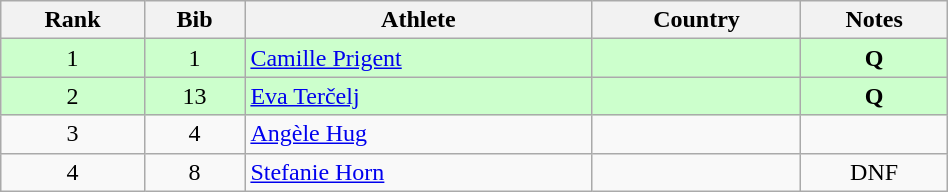<table class="wikitable" style="text-align:center;width: 50%;">
<tr>
<th>Rank</th>
<th>Bib</th>
<th>Athlete</th>
<th>Country</th>
<th>Notes</th>
</tr>
<tr bgcolor=ccffcc>
<td>1</td>
<td>1</td>
<td align=left><a href='#'>Camille Prigent</a></td>
<td align=left></td>
<td><strong>Q</strong></td>
</tr>
<tr bgcolor=ccffcc>
<td>2</td>
<td>13</td>
<td align=left><a href='#'>Eva Terčelj</a></td>
<td align=left></td>
<td><strong>Q</strong></td>
</tr>
<tr>
<td>3</td>
<td>4</td>
<td align=left><a href='#'>Angèle Hug</a></td>
<td align=left></td>
<td></td>
</tr>
<tr>
<td>4</td>
<td>8</td>
<td align=left><a href='#'>Stefanie Horn</a></td>
<td align=left></td>
<td>DNF</td>
</tr>
</table>
